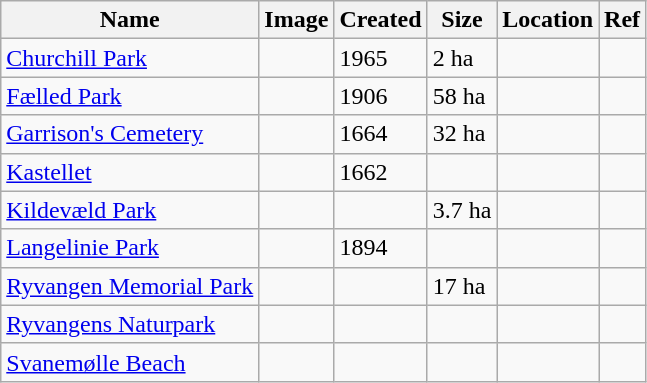<table class="wikitable sortable">
<tr>
<th>Name</th>
<th>Image</th>
<th>Created</th>
<th>Size</th>
<th>Location</th>
<th>Ref</th>
</tr>
<tr>
<td><a href='#'>Churchill Park</a></td>
<td></td>
<td>1965</td>
<td>2 ha</td>
<td></td>
<td></td>
</tr>
<tr>
<td><a href='#'>Fælled Park</a></td>
<td></td>
<td>1906</td>
<td>58 ha</td>
<td></td>
<td></td>
</tr>
<tr>
<td><a href='#'>Garrison's Cemetery</a></td>
<td></td>
<td>1664</td>
<td>32 ha</td>
<td></td>
<td></td>
</tr>
<tr>
<td><a href='#'>Kastellet</a></td>
<td></td>
<td>1662</td>
<td></td>
<td></td>
<td></td>
</tr>
<tr>
<td><a href='#'>Kildevæld Park</a></td>
<td></td>
<td></td>
<td>3.7 ha</td>
<td></td>
<td></td>
</tr>
<tr>
<td><a href='#'>Langelinie Park</a></td>
<td></td>
<td>1894</td>
<td></td>
<td></td>
<td></td>
</tr>
<tr>
<td><a href='#'>Ryvangen Memorial Park</a></td>
<td></td>
<td></td>
<td>17 ha</td>
<td></td>
<td></td>
</tr>
<tr>
<td><a href='#'>Ryvangens Naturpark</a></td>
<td></td>
<td></td>
<td></td>
<td></td>
<td></td>
</tr>
<tr>
<td><a href='#'>Svanemølle Beach</a></td>
<td></td>
<td></td>
<td></td>
<td></td>
<td></td>
</tr>
</table>
